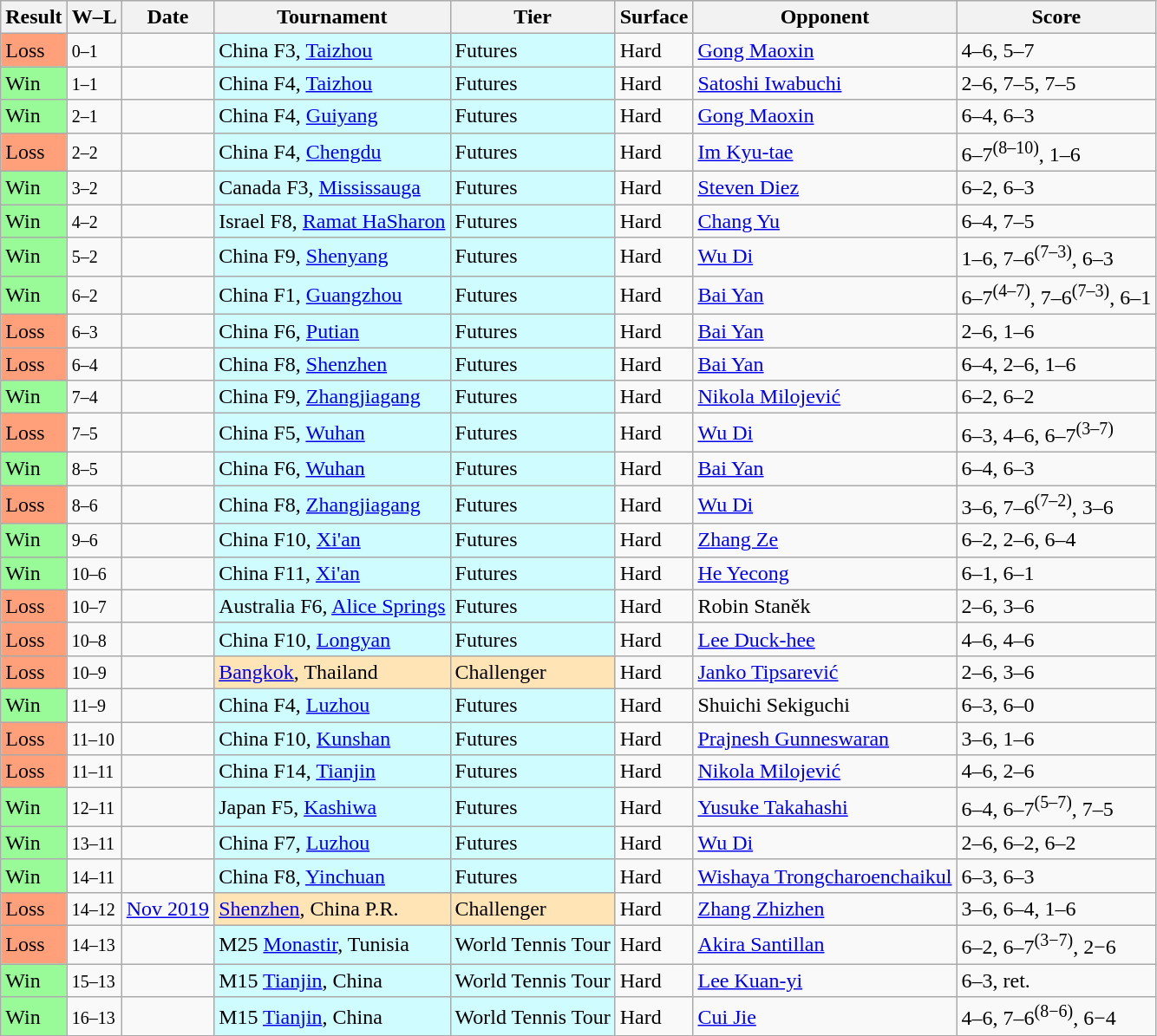<table class="sortable wikitable">
<tr>
<th>Result</th>
<th class="unsortable">W–L</th>
<th>Date</th>
<th>Tournament</th>
<th>Tier</th>
<th>Surface</th>
<th>Opponent</th>
<th class="unsortable">Score</th>
</tr>
<tr>
<td bgcolor=FFA07A>Loss</td>
<td><small>0–1</small></td>
<td></td>
<td style="background:#cffcff;">China F3, <a href='#'>Taizhou</a></td>
<td style="background:#cffcff;">Futures</td>
<td>Hard</td>
<td> <a href='#'>Gong Maoxin</a></td>
<td>4–6, 5–7</td>
</tr>
<tr>
<td bgcolor=98fb98>Win</td>
<td><small>1–1</small></td>
<td></td>
<td style="background:#cffcff;">China F4, <a href='#'>Taizhou</a></td>
<td style="background:#cffcff;">Futures</td>
<td>Hard</td>
<td> <a href='#'>Satoshi Iwabuchi</a></td>
<td>2–6, 7–5, 7–5</td>
</tr>
<tr>
<td bgcolor=98fb98>Win</td>
<td><small>2–1</small></td>
<td></td>
<td style="background:#cffcff;">China F4, <a href='#'>Guiyang</a></td>
<td style="background:#cffcff;">Futures</td>
<td>Hard</td>
<td> <a href='#'>Gong Maoxin</a></td>
<td>6–4, 6–3</td>
</tr>
<tr>
<td bgcolor=FFA07A>Loss</td>
<td><small>2–2</small></td>
<td></td>
<td style="background:#cffcff;">China F4, <a href='#'>Chengdu</a></td>
<td style="background:#cffcff;">Futures</td>
<td>Hard</td>
<td> <a href='#'>Im Kyu-tae</a></td>
<td>6–7<sup>(8–10)</sup>, 1–6</td>
</tr>
<tr>
<td bgcolor=98fb98>Win</td>
<td><small>3–2</small></td>
<td></td>
<td style="background:#cffcff;">Canada F3, <a href='#'>Mississauga</a></td>
<td style="background:#cffcff;">Futures</td>
<td>Hard</td>
<td> <a href='#'>Steven Diez</a></td>
<td>6–2, 6–3</td>
</tr>
<tr>
<td bgcolor=98fb98>Win</td>
<td><small>4–2</small></td>
<td></td>
<td style="background:#cffcff;">Israel F8, <a href='#'>Ramat HaSharon</a></td>
<td style="background:#cffcff;">Futures</td>
<td>Hard</td>
<td> <a href='#'>Chang Yu</a></td>
<td>6–4, 7–5</td>
</tr>
<tr>
<td bgcolor=98fb98>Win</td>
<td><small>5–2</small></td>
<td></td>
<td style="background:#cffcff;">China F9, <a href='#'>Shenyang</a></td>
<td style="background:#cffcff;">Futures</td>
<td>Hard</td>
<td> <a href='#'>Wu Di</a></td>
<td>1–6, 7–6<sup>(7–3)</sup>, 6–3</td>
</tr>
<tr>
<td bgcolor=98fb98>Win</td>
<td><small>6–2</small></td>
<td></td>
<td style="background:#cffcff;">China F1, <a href='#'>Guangzhou</a></td>
<td style="background:#cffcff;">Futures</td>
<td>Hard</td>
<td> <a href='#'>Bai Yan</a></td>
<td>6–7<sup>(4–7)</sup>, 7–6<sup>(7–3)</sup>, 6–1</td>
</tr>
<tr>
<td bgcolor=FFA07A>Loss</td>
<td><small>6–3</small></td>
<td></td>
<td style="background:#cffcff;">China F6, <a href='#'>Putian</a></td>
<td style="background:#cffcff;">Futures</td>
<td>Hard</td>
<td> <a href='#'>Bai Yan</a></td>
<td>2–6, 1–6</td>
</tr>
<tr>
<td bgcolor=FFA07A>Loss</td>
<td><small>6–4</small></td>
<td></td>
<td style="background:#cffcff;">China F8, <a href='#'>Shenzhen</a></td>
<td style="background:#cffcff;">Futures</td>
<td>Hard</td>
<td> <a href='#'>Bai Yan</a></td>
<td>6–4, 2–6, 1–6</td>
</tr>
<tr>
<td bgcolor=98fb98>Win</td>
<td><small>7–4</small></td>
<td></td>
<td style="background:#cffcff;">China F9, <a href='#'>Zhangjiagang</a></td>
<td style="background:#cffcff;">Futures</td>
<td>Hard</td>
<td> <a href='#'>Nikola Milojević</a></td>
<td>6–2, 6–2</td>
</tr>
<tr>
<td bgcolor=FFA07A>Loss</td>
<td><small>7–5</small></td>
<td></td>
<td style="background:#cffcff;">China F5, <a href='#'>Wuhan</a></td>
<td style="background:#cffcff;">Futures</td>
<td>Hard</td>
<td> <a href='#'>Wu Di</a></td>
<td>6–3, 4–6, 6–7<sup>(3–7)</sup></td>
</tr>
<tr>
<td bgcolor=98fb98>Win</td>
<td><small>8–5</small></td>
<td></td>
<td style="background:#cffcff;">China F6, <a href='#'>Wuhan</a></td>
<td style="background:#cffcff;">Futures</td>
<td>Hard</td>
<td> <a href='#'>Bai Yan</a></td>
<td>6–4, 6–3</td>
</tr>
<tr>
<td bgcolor=FFA07A>Loss</td>
<td><small>8–6</small></td>
<td></td>
<td style="background:#cffcff;">China F8, <a href='#'>Zhangjiagang</a></td>
<td style="background:#cffcff;">Futures</td>
<td>Hard</td>
<td> <a href='#'>Wu Di</a></td>
<td>3–6, 7–6<sup>(7–2)</sup>, 3–6</td>
</tr>
<tr>
<td bgcolor=98fb98>Win</td>
<td><small>9–6</small></td>
<td></td>
<td style="background:#cffcff;">China F10, <a href='#'>Xi'an</a></td>
<td style="background:#cffcff;">Futures</td>
<td>Hard</td>
<td> <a href='#'>Zhang Ze</a></td>
<td>6–2, 2–6, 6–4</td>
</tr>
<tr>
<td bgcolor=98fb98>Win</td>
<td><small>10–6</small></td>
<td></td>
<td style="background:#cffcff;">China F11, <a href='#'>Xi'an</a></td>
<td style="background:#cffcff;">Futures</td>
<td>Hard</td>
<td> <a href='#'>He Yecong</a></td>
<td>6–1, 6–1</td>
</tr>
<tr>
<td bgcolor=FFA07A>Loss</td>
<td><small>10–7</small></td>
<td></td>
<td style="background:#cffcff;">Australia F6, <a href='#'>Alice Springs</a></td>
<td style="background:#cffcff;">Futures</td>
<td>Hard</td>
<td> Robin Staněk</td>
<td>2–6, 3–6</td>
</tr>
<tr>
<td bgcolor=FFA07A>Loss</td>
<td><small>10–8</small></td>
<td></td>
<td style="background:#cffcff;">China F10, <a href='#'>Longyan</a></td>
<td style="background:#cffcff;">Futures</td>
<td>Hard</td>
<td> <a href='#'>Lee Duck-hee</a></td>
<td>4–6, 4–6</td>
</tr>
<tr>
<td bgcolor=FFA07A>Loss</td>
<td><small>10–9</small></td>
<td><a href='#'></a></td>
<td style="background:moccasin;"><a href='#'>Bangkok</a>, Thailand</td>
<td style="background:moccasin;">Challenger</td>
<td>Hard</td>
<td> <a href='#'>Janko Tipsarević</a></td>
<td>2–6, 3–6</td>
</tr>
<tr>
<td bgcolor=98fb98>Win</td>
<td><small>11–9</small></td>
<td></td>
<td style="background:#cffcff;">China F4, <a href='#'>Luzhou</a></td>
<td style="background:#cffcff;">Futures</td>
<td>Hard</td>
<td> Shuichi Sekiguchi</td>
<td>6–3, 6–0</td>
</tr>
<tr>
<td bgcolor=FFA07A>Loss</td>
<td><small>11–10</small></td>
<td></td>
<td style="background:#cffcff;">China F10, <a href='#'>Kunshan</a></td>
<td style="background:#cffcff;">Futures</td>
<td>Hard</td>
<td> <a href='#'>Prajnesh Gunneswaran</a></td>
<td>3–6, 1–6</td>
</tr>
<tr>
<td bgcolor=FFA07A>Loss</td>
<td><small>11–11</small></td>
<td></td>
<td style="background:#cffcff;">China F14, <a href='#'>Tianjin</a></td>
<td style="background:#cffcff;">Futures</td>
<td>Hard</td>
<td> <a href='#'>Nikola Milojević</a></td>
<td>4–6, 2–6</td>
</tr>
<tr>
<td bgcolor=98fb98>Win</td>
<td><small>12–11</small></td>
<td></td>
<td style="background:#cffcff;">Japan F5, <a href='#'>Kashiwa</a></td>
<td style="background:#cffcff;">Futures</td>
<td>Hard</td>
<td> <a href='#'>Yusuke Takahashi</a></td>
<td>6–4, 6–7<sup>(5–7)</sup>, 7–5</td>
</tr>
<tr>
<td bgcolor=98fb98>Win</td>
<td><small>13–11</small></td>
<td></td>
<td style="background:#cffcff;">China F7, <a href='#'>Luzhou</a></td>
<td style="background:#cffcff;">Futures</td>
<td>Hard</td>
<td> <a href='#'>Wu Di</a></td>
<td>2–6, 6–2, 6–2</td>
</tr>
<tr>
<td bgcolor=98fb98>Win</td>
<td><small>14–11</small></td>
<td></td>
<td style="background:#cffcff;">China F8, <a href='#'>Yinchuan</a></td>
<td style="background:#cffcff;">Futures</td>
<td>Hard</td>
<td> <a href='#'>Wishaya Trongcharoenchaikul</a></td>
<td>6–3, 6–3</td>
</tr>
<tr>
<td bgcolor=FFA07A>Loss</td>
<td><small>14–12</small></td>
<td><a href='#'>Nov 2019</a></td>
<td style=background:#FFE4B5><a href='#'>Shenzhen</a>, China P.R.</td>
<td style=background:#FFE4B5>Challenger</td>
<td>Hard</td>
<td> <a href='#'>Zhang Zhizhen</a></td>
<td>3–6, 6–4, 1–6</td>
</tr>
<tr>
<td bgcolor=FFA07A>Loss</td>
<td><small>14–13</small></td>
<td></td>
<td style="background:#cffcff;">M25 <a href='#'>Monastir</a>, Tunisia</td>
<td style="background:#cffcff;">World Tennis Tour</td>
<td>Hard</td>
<td> <a href='#'>Akira Santillan</a></td>
<td>6–2, 6–7<sup>(3−7)</sup>, 2−6</td>
</tr>
<tr>
<td bgcolor=98fb98>Win</td>
<td><small>15–13</small></td>
<td></td>
<td style="background:#cffcff;">M15 <a href='#'>Tianjin</a>, China</td>
<td style="background:#cffcff;">World Tennis Tour</td>
<td>Hard</td>
<td> <a href='#'>Lee Kuan-yi</a></td>
<td>6–3, ret.</td>
</tr>
<tr>
<td bgcolor=98fb98>Win</td>
<td><small>16–13</small></td>
<td></td>
<td style="background:#cffcff;">M15 <a href='#'>Tianjin</a>, China</td>
<td style="background:#cffcff;">World Tennis Tour</td>
<td>Hard</td>
<td> <a href='#'>Cui Jie</a></td>
<td>4–6, 7–6<sup>(8−6)</sup>, 6−4</td>
</tr>
</table>
